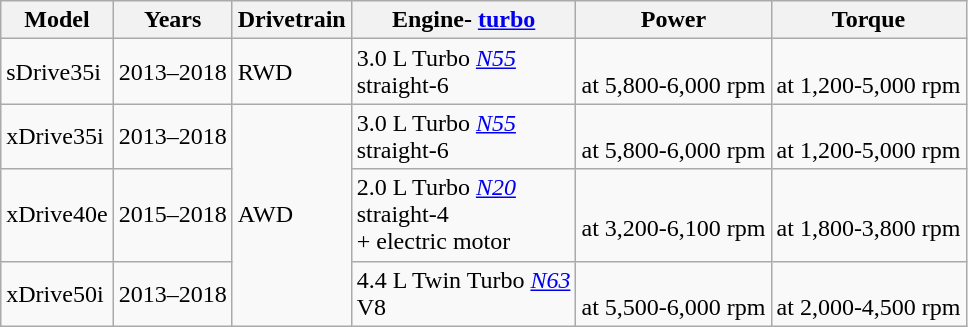<table class="wikitable sortable">
<tr>
<th>Model</th>
<th>Years</th>
<th>Drivetrain</th>
<th>Engine- <a href='#'>turbo</a></th>
<th>Power</th>
<th>Torque</th>
</tr>
<tr>
<td>sDrive35i</td>
<td>2013–2018</td>
<td rowspan="1">RWD</td>
<td>3.0 L Turbo <em><a href='#'>N55</a></em> <br> straight-6</td>
<td> <br> at 5,800-6,000 rpm</td>
<td> <br> at 1,200-5,000 rpm</td>
</tr>
<tr>
<td>xDrive35i</td>
<td>2013–2018</td>
<td rowspan="3">AWD</td>
<td>3.0 L Turbo <em><a href='#'>N55</a></em> <br> straight-6</td>
<td> <br> at 5,800-6,000 rpm</td>
<td> <br> at 1,200-5,000 rpm</td>
</tr>
<tr>
<td>xDrive40e</td>
<td>2015–2018</td>
<td>2.0 L Turbo <em><a href='#'>N20</a></em> <br> straight-4 <br> + electric motor</td>
<td> <br> at 3,200-6,100 rpm</td>
<td> <br> at 1,800-3,800 rpm</td>
</tr>
<tr>
<td>xDrive50i</td>
<td>2013–2018</td>
<td>4.4 L Twin Turbo <em><a href='#'>N63</a></em> <br> V8</td>
<td> <br> at 5,500-6,000 rpm</td>
<td> <br> at 2,000-4,500 rpm</td>
</tr>
</table>
